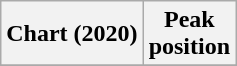<table class="wikitable plainrowheaders" style="text-align:center">
<tr>
<th scope="col">Chart (2020)</th>
<th scope="col">Peak<br>position</th>
</tr>
<tr>
</tr>
</table>
